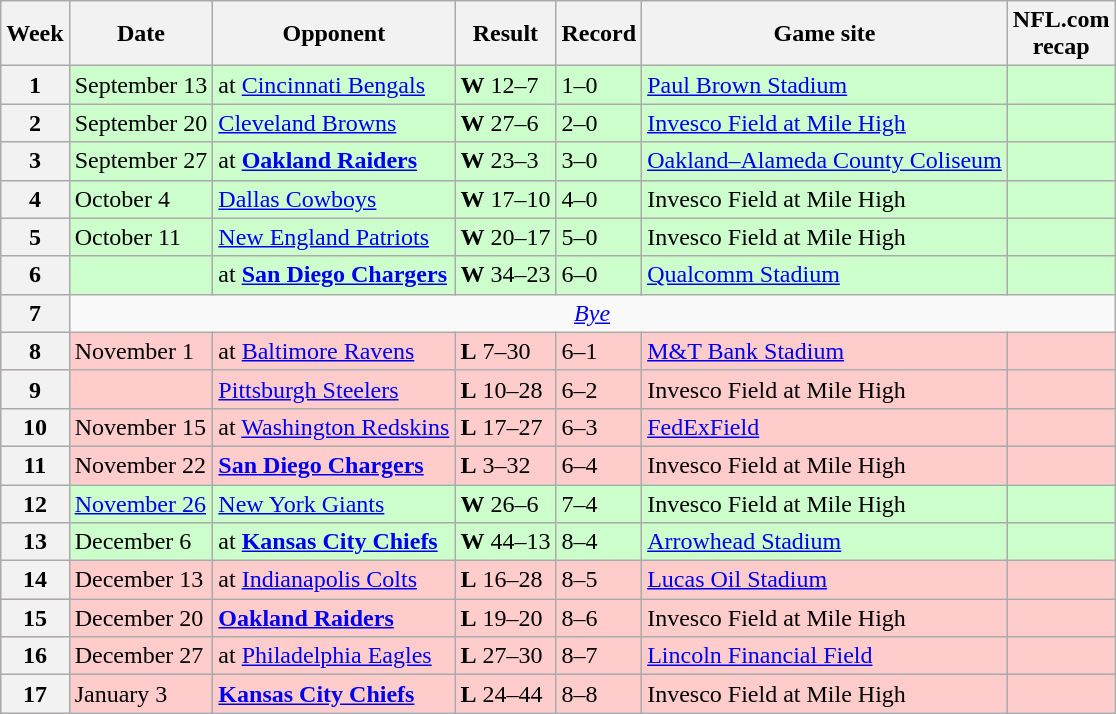<table class="wikitable" style="align=center">
<tr>
<th>Week</th>
<th>Date</th>
<th>Opponent</th>
<th>Result</th>
<th>Record</th>
<th>Game site</th>
<th>NFL.com<br>recap</th>
</tr>
<tr style="background:#cfc">
<th>1</th>
<td>September 13</td>
<td>at <a href='#'>Cincinnati Bengals</a></td>
<td><strong>W</strong> 12–7</td>
<td>1–0</td>
<td><a href='#'>Paul Brown Stadium</a></td>
<td></td>
</tr>
<tr style="background:#cfc">
<th>2</th>
<td>September 20</td>
<td><a href='#'>Cleveland Browns</a></td>
<td><strong>W</strong> 27–6</td>
<td>2–0</td>
<td><a href='#'>Invesco Field at Mile High</a></td>
<td></td>
</tr>
<tr style="background:#cfc">
<th>3</th>
<td>September 27</td>
<td>at <strong><a href='#'>Oakland Raiders</a></strong></td>
<td><strong>W</strong> 23–3</td>
<td>3–0</td>
<td><a href='#'>Oakland–Alameda County Coliseum</a></td>
<td></td>
</tr>
<tr style="background:#cfc">
<th>4</th>
<td>October 4</td>
<td><a href='#'>Dallas Cowboys</a></td>
<td><strong>W</strong> 17–10</td>
<td>4–0</td>
<td>Invesco Field at Mile High</td>
<td></td>
</tr>
<tr style="background:#cfc">
<th>5</th>
<td>October 11</td>
<td><a href='#'>New England Patriots</a></td>
<td><strong>W</strong> 20–17 </td>
<td>5–0</td>
<td>Invesco Field at Mile High</td>
<td></td>
</tr>
<tr style="background:#cfc">
<th>6</th>
<td></td>
<td>at <strong><a href='#'>San Diego Chargers</a></strong></td>
<td><strong>W</strong> 34–23</td>
<td>6–0</td>
<td><a href='#'>Qualcomm Stadium</a></td>
<td></td>
</tr>
<tr>
<th>7</th>
<td colspan="6" style="text-align:center;"><em><a href='#'>Bye</a></em></td>
</tr>
<tr style="background:#fcc">
<th>8</th>
<td>November 1</td>
<td>at <a href='#'>Baltimore Ravens</a></td>
<td><strong>L</strong> 7–30</td>
<td>6–1</td>
<td><a href='#'>M&T Bank Stadium</a></td>
<td></td>
</tr>
<tr style="background:#fcc">
<th>9</th>
<td></td>
<td><a href='#'>Pittsburgh Steelers</a></td>
<td><strong>L</strong> 10–28</td>
<td>6–2</td>
<td>Invesco Field at Mile High</td>
<td></td>
</tr>
<tr style="background:#fcc">
<th>10</th>
<td>November 15</td>
<td>at <a href='#'>Washington Redskins</a></td>
<td><strong>L</strong> 17–27</td>
<td>6–3</td>
<td><a href='#'>FedExField</a></td>
<td></td>
</tr>
<tr style="background:#fcc">
<th>11</th>
<td>November 22</td>
<td><strong><a href='#'>San Diego Chargers</a></strong></td>
<td><strong>L</strong> 3–32</td>
<td>6–4</td>
<td>Invesco Field at Mile High</td>
<td></td>
</tr>
<tr style="background:#cfc">
<th>12</th>
<td><a href='#'>November 26</a></td>
<td><a href='#'>New York Giants</a></td>
<td><strong>W</strong> 26–6</td>
<td>7–4</td>
<td>Invesco Field at Mile High</td>
<td></td>
</tr>
<tr style="background:#cfc">
<th>13</th>
<td>December 6</td>
<td>at <strong><a href='#'>Kansas City Chiefs</a></strong></td>
<td><strong>W</strong> 44–13</td>
<td>8–4</td>
<td><a href='#'>Arrowhead Stadium</a></td>
<td></td>
</tr>
<tr style="background:#fcc">
<th>14</th>
<td>December 13</td>
<td>at <a href='#'>Indianapolis Colts</a></td>
<td><strong>L</strong> 16–28</td>
<td>8–5</td>
<td><a href='#'>Lucas Oil Stadium</a></td>
<td></td>
</tr>
<tr style="background:#fcc">
<th>15</th>
<td>December 20</td>
<td><strong><a href='#'>Oakland Raiders</a></strong></td>
<td><strong>L</strong> 19–20</td>
<td>8–6</td>
<td>Invesco Field at Mile High</td>
<td></td>
</tr>
<tr style="background:#fcc">
<th>16</th>
<td>December 27</td>
<td>at <a href='#'>Philadelphia Eagles</a></td>
<td><strong>L</strong> 27–30</td>
<td>8–7</td>
<td><a href='#'>Lincoln Financial Field</a></td>
<td></td>
</tr>
<tr style="background:#fcc">
<th>17</th>
<td>January 3</td>
<td><strong><a href='#'>Kansas City Chiefs</a></strong></td>
<td><strong>L</strong> 24–44</td>
<td>8–8</td>
<td>Invesco Field at Mile High</td>
<td></td>
</tr>
</table>
